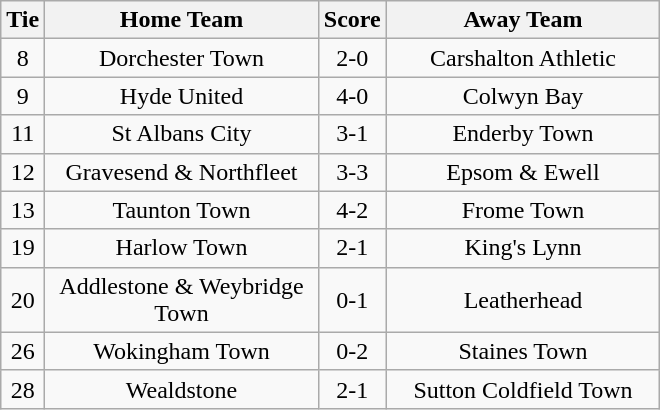<table class="wikitable" style="text-align:center;">
<tr>
<th width=20>Tie</th>
<th width=175>Home Team</th>
<th width=20>Score</th>
<th width=175>Away Team</th>
</tr>
<tr>
<td>8</td>
<td>Dorchester Town</td>
<td>2-0</td>
<td>Carshalton Athletic</td>
</tr>
<tr>
<td>9</td>
<td>Hyde United</td>
<td>4-0</td>
<td>Colwyn Bay</td>
</tr>
<tr>
<td>11</td>
<td>St Albans City</td>
<td>3-1</td>
<td>Enderby Town</td>
</tr>
<tr>
<td>12</td>
<td>Gravesend & Northfleet</td>
<td>3-3</td>
<td>Epsom & Ewell</td>
</tr>
<tr>
<td>13</td>
<td>Taunton Town</td>
<td>4-2</td>
<td>Frome Town</td>
</tr>
<tr>
<td>19</td>
<td>Harlow Town</td>
<td>2-1</td>
<td>King's Lynn</td>
</tr>
<tr>
<td>20</td>
<td>Addlestone & Weybridge Town</td>
<td>0-1</td>
<td>Leatherhead</td>
</tr>
<tr>
<td>26</td>
<td>Wokingham Town</td>
<td>0-2</td>
<td>Staines Town</td>
</tr>
<tr>
<td>28</td>
<td>Wealdstone</td>
<td>2-1</td>
<td>Sutton Coldfield Town</td>
</tr>
</table>
